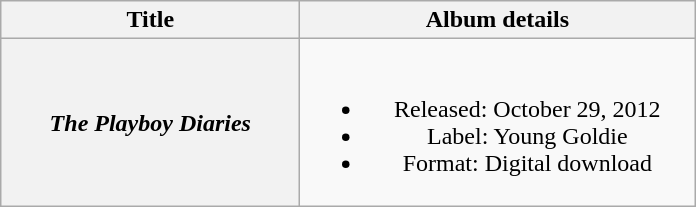<table class="wikitable plainrowheaders" style="text-align:center;">
<tr>
<th scope="col" style="width:12em;">Title</th>
<th scope="col" style="width:16em;">Album details</th>
</tr>
<tr>
<th scope="row"><em>The Playboy Diaries</em></th>
<td><br><ul><li>Released: October 29, 2012</li><li>Label: Young Goldie</li><li>Format: Digital download</li></ul></td>
</tr>
</table>
